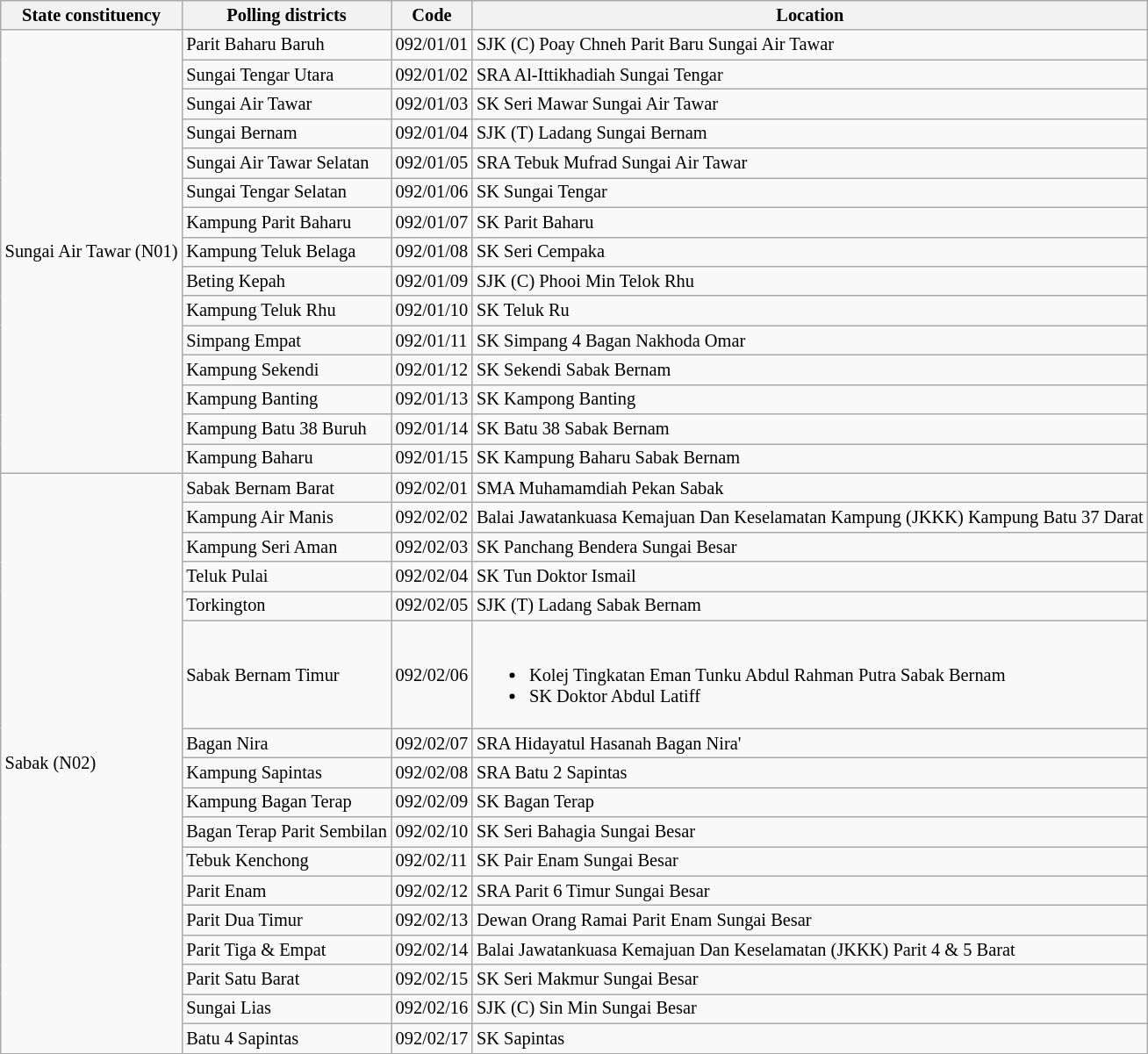<table class="wikitable sortable mw-collapsible" style="white-space:nowrap;font-size:85%">
<tr>
<th>State constituency</th>
<th>Polling districts</th>
<th>Code</th>
<th>Location</th>
</tr>
<tr>
<td rowspan="15">Sungai Air Tawar (N01)</td>
<td>Parit Baharu Baruh</td>
<td>092/01/01</td>
<td>SJK (C) Poay Chneh Parit Baru Sungai Air Tawar</td>
</tr>
<tr>
<td>Sungai Tengar Utara</td>
<td>092/01/02</td>
<td>SRA Al-Ittikhadiah Sungai Tengar</td>
</tr>
<tr>
<td>Sungai Air Tawar</td>
<td>092/01/03</td>
<td>SK Seri Mawar Sungai Air Tawar</td>
</tr>
<tr>
<td>Sungai Bernam</td>
<td>092/01/04</td>
<td>SJK (T) Ladang Sungai Bernam</td>
</tr>
<tr>
<td>Sungai Air Tawar Selatan</td>
<td>092/01/05</td>
<td>SRA Tebuk Mufrad Sungai Air Tawar</td>
</tr>
<tr>
<td>Sungai Tengar Selatan</td>
<td>092/01/06</td>
<td>SK Sungai Tengar</td>
</tr>
<tr>
<td>Kampung Parit Baharu</td>
<td>092/01/07</td>
<td>SK Parit Baharu</td>
</tr>
<tr>
<td>Kampung Teluk Belaga</td>
<td>092/01/08</td>
<td>SK Seri Cempaka</td>
</tr>
<tr>
<td>Beting Kepah</td>
<td>092/01/09</td>
<td>SJK (C) Phooi Min Telok Rhu</td>
</tr>
<tr>
<td>Kampung Teluk Rhu</td>
<td>092/01/10</td>
<td>SK Teluk Ru</td>
</tr>
<tr>
<td>Simpang Empat</td>
<td>092/01/11</td>
<td>SK Simpang 4 Bagan Nakhoda Omar</td>
</tr>
<tr>
<td>Kampung Sekendi</td>
<td>092/01/12</td>
<td>SK Sekendi Sabak Bernam</td>
</tr>
<tr>
<td>Kampung Banting</td>
<td>092/01/13</td>
<td>SK Kampong Banting</td>
</tr>
<tr>
<td>Kampung Batu 38 Buruh</td>
<td>092/01/14</td>
<td>SK Batu 38 Sabak Bernam</td>
</tr>
<tr>
<td>Kampung Baharu</td>
<td>092/01/15</td>
<td>SK Kampung Baharu Sabak Bernam</td>
</tr>
<tr>
<td rowspan="17">Sabak (N02)</td>
<td>Sabak Bernam Barat</td>
<td>092/02/01</td>
<td>SMA Muhamamdiah Pekan Sabak</td>
</tr>
<tr>
<td>Kampung Air Manis</td>
<td>092/02/02</td>
<td>Balai Jawatankuasa Kemajuan Dan Keselamatan Kampung (JKKK) Kampung Batu 37 Darat</td>
</tr>
<tr>
<td>Kampung Seri Aman</td>
<td>092/02/03</td>
<td>SK Panchang Bendera Sungai Besar</td>
</tr>
<tr>
<td>Teluk Pulai</td>
<td>092/02/04</td>
<td>SK Tun Doktor Ismail</td>
</tr>
<tr>
<td>Torkington</td>
<td>092/02/05</td>
<td>SJK (T) Ladang Sabak Bernam</td>
</tr>
<tr>
<td>Sabak Bernam Timur</td>
<td>092/02/06</td>
<td><br><ul><li>Kolej Tingkatan Eman Tunku Abdul Rahman Putra Sabak Bernam</li><li>SK Doktor Abdul Latiff</li></ul></td>
</tr>
<tr>
<td>Bagan Nira</td>
<td>092/02/07</td>
<td>SRA Hidayatul Hasanah Bagan Nira'</td>
</tr>
<tr>
<td>Kampung Sapintas</td>
<td>092/02/08</td>
<td>SRA Batu 2 Sapintas</td>
</tr>
<tr>
<td>Kampung Bagan Terap</td>
<td>092/02/09</td>
<td>SK Bagan Terap</td>
</tr>
<tr>
<td>Bagan Terap Parit Sembilan</td>
<td>092/02/10</td>
<td>SK Seri Bahagia Sungai Besar</td>
</tr>
<tr>
<td>Tebuk Kenchong</td>
<td>092/02/11</td>
<td>SK Pair Enam Sungai Besar</td>
</tr>
<tr>
<td>Parit Enam</td>
<td>092/02/12</td>
<td>SRA Parit 6 Timur Sungai Besar</td>
</tr>
<tr>
<td>Parit Dua Timur</td>
<td>092/02/13</td>
<td>Dewan Orang Ramai Parit Enam Sungai Besar</td>
</tr>
<tr>
<td>Parit Tiga & Empat</td>
<td>092/02/14</td>
<td>Balai Jawatankuasa Kemajuan Dan Keselamatan (JKKK) Parit 4 & 5 Barat</td>
</tr>
<tr>
<td>Parit Satu Barat</td>
<td>092/02/15</td>
<td>SK Seri Makmur Sungai Besar</td>
</tr>
<tr>
<td>Sungai Lias</td>
<td>092/02/16</td>
<td>SJK (C) Sin Min Sungai Besar</td>
</tr>
<tr>
<td>Batu 4 Sapintas</td>
<td>092/02/17</td>
<td>SK Sapintas</td>
</tr>
</table>
